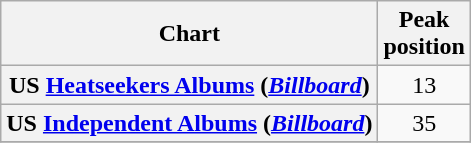<table class="wikitable plainrowheaders sortable" style="text-align:center;" border="1">
<tr>
<th scope="col">Chart</th>
<th scope="col">Peak<br>position</th>
</tr>
<tr>
<th scope="row">US <a href='#'>Heatseekers Albums</a> (<em><a href='#'>Billboard</a></em>)</th>
<td>13</td>
</tr>
<tr>
<th scope="row">US <a href='#'>Independent Albums</a> (<em><a href='#'>Billboard</a></em>)</th>
<td>35</td>
</tr>
<tr>
</tr>
</table>
